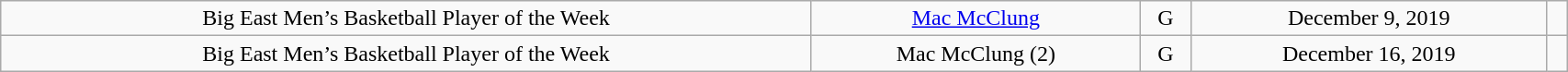<table class="wikitable" style="width: 90%;text-align: center;">
<tr align="center">
<td rowspan="1">Big East Men’s Basketball Player of the Week</td>
<td><a href='#'>Mac McClung</a></td>
<td>G</td>
<td>December 9, 2019</td>
<td></td>
</tr>
<tr align="center">
<td rowspan="1">Big East Men’s Basketball Player of the Week</td>
<td>Mac McClung (2)</td>
<td>G</td>
<td>December 16, 2019</td>
<td></td>
</tr>
</table>
